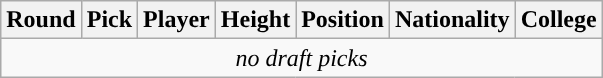<table class="wikitable sortable sortable">
<tr>
<th>Round</th>
<th>Pick</th>
<th>Player</th>
<th>Height</th>
<th>Position</th>
<th>Nationality</th>
<th>College</th>
</tr>
<tr style="text-align: center">
<td colspan=7><em>no draft picks</em></td>
</tr>
</table>
